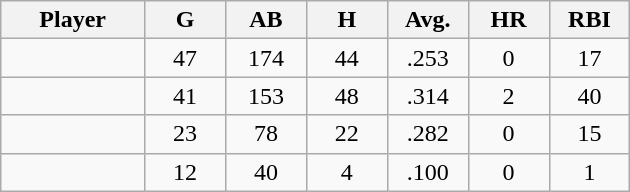<table class="wikitable sortable">
<tr>
<th bgcolor="#DDDDFF" width="16%">Player</th>
<th bgcolor="#DDDDFF" width="9%">G</th>
<th bgcolor="#DDDDFF" width="9%">AB</th>
<th bgcolor="#DDDDFF" width="9%">H</th>
<th bgcolor="#DDDDFF" width="9%">Avg.</th>
<th bgcolor="#DDDDFF" width="9%">HR</th>
<th bgcolor="#DDDDFF" width="9%">RBI</th>
</tr>
<tr align="center">
<td></td>
<td>47</td>
<td>174</td>
<td>44</td>
<td>.253</td>
<td>0</td>
<td>17</td>
</tr>
<tr align="center">
<td></td>
<td>41</td>
<td>153</td>
<td>48</td>
<td>.314</td>
<td>2</td>
<td>40</td>
</tr>
<tr align="center">
<td></td>
<td>23</td>
<td>78</td>
<td>22</td>
<td>.282</td>
<td>0</td>
<td>15</td>
</tr>
<tr align="center">
<td></td>
<td>12</td>
<td>40</td>
<td>4</td>
<td>.100</td>
<td>0</td>
<td>1</td>
</tr>
</table>
